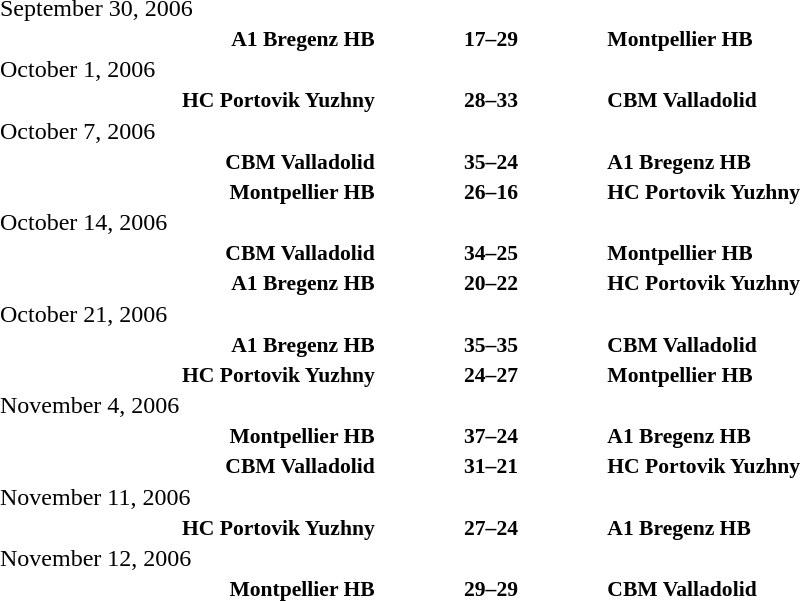<table width=100% cellspacing=1>
<tr>
<th width=20%></th>
<th width=12%></th>
<th width=20%></th>
<th></th>
</tr>
<tr>
<td>September 30, 2006</td>
</tr>
<tr style=font-size:90%>
<td align=right><strong>A1 Bregenz HB</strong></td>
<td align=center><strong>17–29</strong></td>
<td><strong>Montpellier HB</strong></td>
</tr>
<tr>
<td>October 1, 2006</td>
</tr>
<tr style=font-size:90%>
<td align=right><strong>HC Portovik Yuzhny</strong></td>
<td align=center><strong>28–33</strong></td>
<td><strong>CBM Valladolid</strong></td>
</tr>
<tr>
<td>October 7, 2006</td>
</tr>
<tr style=font-size:90%>
<td align=right><strong>CBM Valladolid</strong></td>
<td align=center><strong>35–24</strong></td>
<td><strong>A1 Bregenz HB</strong></td>
</tr>
<tr style=font-size:90%>
<td align=right><strong>Montpellier HB</strong></td>
<td align=center><strong>26–16</strong></td>
<td><strong>HC Portovik Yuzhny</strong></td>
</tr>
<tr>
<td>October 14, 2006</td>
</tr>
<tr style=font-size:90%>
<td align=right><strong>CBM Valladolid</strong></td>
<td align=center><strong>34–25</strong></td>
<td><strong>Montpellier HB</strong></td>
</tr>
<tr style=font-size:90%>
<td align=right><strong>A1 Bregenz HB</strong></td>
<td align=center><strong>20–22</strong></td>
<td><strong>HC Portovik Yuzhny</strong></td>
</tr>
<tr>
<td>October 21, 2006</td>
</tr>
<tr style=font-size:90%>
<td align=right><strong>A1 Bregenz HB</strong></td>
<td align=center><strong>35–35</strong></td>
<td><strong>CBM Valladolid</strong></td>
</tr>
<tr style=font-size:90%>
<td align=right><strong>HC Portovik Yuzhny</strong></td>
<td align=center><strong>24–27</strong></td>
<td><strong>Montpellier HB</strong></td>
</tr>
<tr>
<td>November 4, 2006</td>
</tr>
<tr style=font-size:90%>
<td align=right><strong>Montpellier HB</strong></td>
<td align=center><strong>37–24</strong></td>
<td><strong>A1 Bregenz HB</strong></td>
</tr>
<tr style=font-size:90%>
<td align=right><strong>CBM Valladolid</strong></td>
<td align=center><strong>31–21</strong></td>
<td><strong>HC Portovik Yuzhny</strong></td>
</tr>
<tr>
<td>November 11, 2006</td>
</tr>
<tr style=font-size:90%>
<td align=right><strong>HC Portovik Yuzhny</strong></td>
<td align=center><strong>27–24</strong></td>
<td><strong>A1 Bregenz HB</strong></td>
</tr>
<tr>
<td>November 12, 2006</td>
</tr>
<tr style=font-size:90%>
<td align=right><strong>Montpellier HB</strong></td>
<td align=center><strong>29–29</strong></td>
<td><strong>CBM Valladolid</strong></td>
</tr>
</table>
